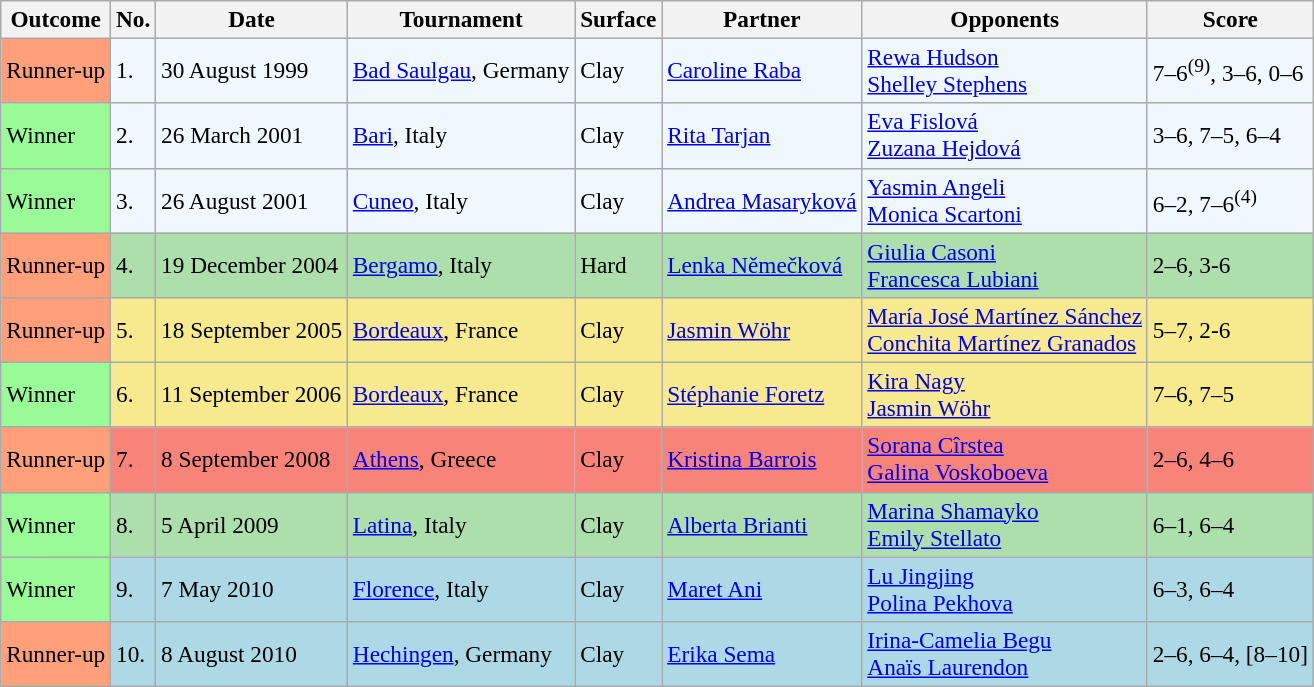<table class="sortable wikitable" style="font-size:97%;">
<tr>
<th>Outcome</th>
<th>No.</th>
<th>Date</th>
<th>Tournament</th>
<th>Surface</th>
<th>Partner</th>
<th>Opponents</th>
<th>Score</th>
</tr>
<tr bgcolor="#f0f8ff">
<td bgcolor=FFA07A>Runner-up</td>
<td>1.</td>
<td>30 August 1999</td>
<td><a href='#'>Bad Saulgau</a>, Germany</td>
<td>Clay</td>
<td> <a href='#'>Caroline Raba</a></td>
<td> <a href='#'>Rewa Hudson</a> <br>  <a href='#'>Shelley Stephens</a></td>
<td>7–6<sup>(9)</sup>, 3–6, 0–6</td>
</tr>
<tr style="background:#f0f8ff;">
<td style="background:#98fb98;">Winner</td>
<td>2.</td>
<td>26 March 2001</td>
<td><a href='#'>Bari</a>, Italy</td>
<td>Clay</td>
<td> <a href='#'>Rita Tarjan</a></td>
<td> <a href='#'>Eva Fislová</a> <br>  <a href='#'>Zuzana Hejdová</a></td>
<td>3–6, 7–5, 6–4</td>
</tr>
<tr style="background:#f0f8ff;">
<td style="background:#98fb98;">Winner</td>
<td>3.</td>
<td>26 August 2001</td>
<td><a href='#'>Cuneo</a>, Italy</td>
<td>Clay</td>
<td> <a href='#'>Andrea Masaryková</a></td>
<td> <a href='#'>Yasmin Angeli</a> <br>  <a href='#'>Monica Scartoni</a></td>
<td>6–2, 7–6<sup>(4)</sup></td>
</tr>
<tr style="background:#addfad;">
<td bgcolor=FFA07A>Runner-up</td>
<td>4.</td>
<td>19 December 2004</td>
<td><a href='#'>Bergamo</a>, Italy</td>
<td>Hard</td>
<td> <a href='#'>Lenka Němečková</a></td>
<td> <a href='#'>Giulia Casoni</a> <br>  <a href='#'>Francesca Lubiani</a></td>
<td>2–6, 3-6</td>
</tr>
<tr style="background:#f7e98e;">
<td bgcolor=FFA07A>Runner-up</td>
<td>5.</td>
<td>18 September 2005</td>
<td><a href='#'>Bordeaux</a>, France</td>
<td>Clay</td>
<td> <a href='#'>Jasmin Wöhr</a></td>
<td> <a href='#'>María José Martínez Sánchez</a> <br>  <a href='#'>Conchita Martínez Granados</a></td>
<td>5–7, 2-6</td>
</tr>
<tr style="background:#f7e98e;">
<td style="background:#98fb98;">Winner</td>
<td>6.</td>
<td>11 September 2006</td>
<td><a href='#'>Bordeaux</a>, France</td>
<td>Clay</td>
<td> <a href='#'>Stéphanie Foretz</a></td>
<td> <a href='#'>Kira Nagy</a> <br>  <a href='#'>Jasmin Wöhr</a></td>
<td>7–6, 7–5</td>
</tr>
<tr style="background:#f88379;">
<td bgcolor="FFA07A">Runner-up</td>
<td>7.</td>
<td>8 September 2008</td>
<td><a href='#'>Athens</a>, Greece</td>
<td>Clay</td>
<td> <a href='#'>Kristina Barrois</a></td>
<td> <a href='#'>Sorana Cîrstea</a> <br>  <a href='#'>Galina Voskoboeva</a></td>
<td>2–6, 4–6</td>
</tr>
<tr style="background:#addfad;">
<td style="background:#98fb98;">Winner</td>
<td>8.</td>
<td>5 April 2009</td>
<td><a href='#'>Latina</a>, Italy</td>
<td>Clay</td>
<td> <a href='#'>Alberta Brianti</a></td>
<td> <a href='#'>Marina Shamayko</a> <br>  <a href='#'>Emily Stellato</a></td>
<td>6–1, 6–4</td>
</tr>
<tr style="background:lightblue;">
<td bgcolor="98FB98">Winner</td>
<td>9.</td>
<td>7 May 2010</td>
<td><a href='#'>Florence</a>, Italy</td>
<td>Clay</td>
<td> <a href='#'>Maret Ani</a></td>
<td> <a href='#'>Lu Jingjing</a> <br>  <a href='#'>Polina Pekhova</a></td>
<td>6–3, 6–4</td>
</tr>
<tr style="background:lightblue;">
<td bgcolor="FFA07A">Runner-up</td>
<td>10.</td>
<td>8 August 2010</td>
<td><a href='#'>Hechingen</a>, Germany</td>
<td>Clay</td>
<td> <a href='#'>Erika Sema</a></td>
<td> <a href='#'>Irina-Camelia Begu</a><br> <a href='#'>Anaïs Laurendon</a></td>
<td>2–6, 6–4, [8–10]</td>
</tr>
</table>
